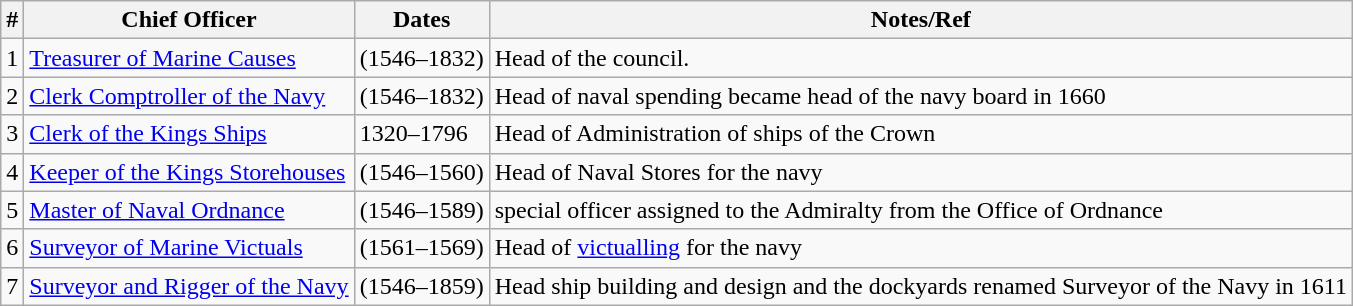<table class="wikitable">
<tr>
<th>#</th>
<th>Chief Officer</th>
<th>Dates</th>
<th>Notes/Ref</th>
</tr>
<tr>
<td>1</td>
<td><a href='#'>Treasurer of Marine Causes</a></td>
<td>(1546–1832)</td>
<td>Head of the council.</td>
</tr>
<tr>
<td>2</td>
<td><a href='#'>Clerk Comptroller of the Navy</a></td>
<td>(1546–1832)</td>
<td>Head of naval spending became head of the navy board in 1660</td>
</tr>
<tr>
<td>3</td>
<td><a href='#'>Clerk of the Kings Ships</a></td>
<td>1320–1796</td>
<td>Head of Administration of ships of the Crown</td>
</tr>
<tr>
<td>4</td>
<td><a href='#'>Keeper of the Kings Storehouses</a></td>
<td>(1546–1560)</td>
<td>Head of Naval Stores for the navy</td>
</tr>
<tr>
<td>5</td>
<td><a href='#'>Master of Naval Ordnance</a></td>
<td>(1546–1589)</td>
<td>special officer assigned to the Admiralty from the Office of Ordnance</td>
</tr>
<tr>
<td>6</td>
<td><a href='#'>Surveyor of Marine Victuals</a></td>
<td>(1561–1569)</td>
<td>Head of <a href='#'>victualling</a> for the navy</td>
</tr>
<tr>
<td>7</td>
<td><a href='#'>Surveyor and Rigger of the Navy</a></td>
<td>(1546–1859)</td>
<td>Head ship building and design and the dockyards renamed Surveyor of the Navy in 1611</td>
</tr>
</table>
